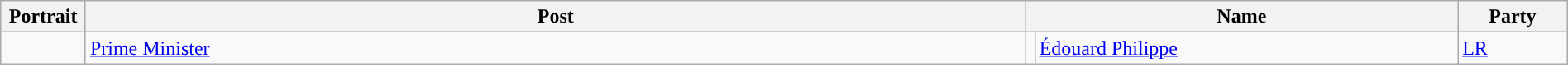<table class="wikitable sortable" style="width:100%;">
<tr>
<th scope="col" class="unsortable">Portrait</th>
<th scope="col">Post</th>
<th colspan="2" scope="col" class="unsortable">Name</th>
<th scope="col">Party</th>
</tr>
<tr>
<td width="80px"></td>
<td width=60%><a href='#'>Prime Minister</a></td>
<td style="background:"></td>
<td width=27%><a href='#'>Édouard Philippe</a></td>
<td width=7%><a href='#'>LR</a></td>
</tr>
</table>
